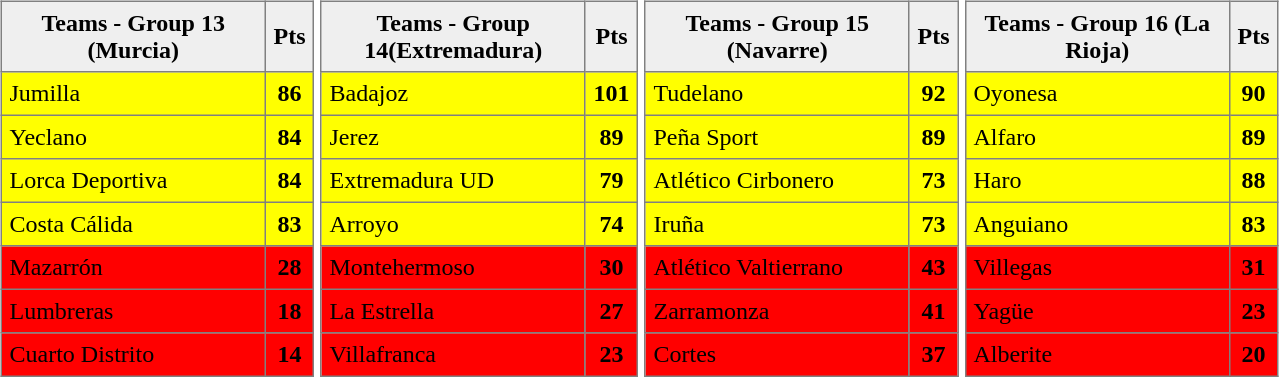<table>
<tr style="vertical-align: top;">
<td><br><table style=border-collapse:collapse border=1 cellspacing=0 cellpadding=5>
<tr align=center bgcolor=#efefef>
<th width=165>Teams - Group 13 (Murcia) </th>
<th width=20>Pts</th>
</tr>
<tr align=center style="background:#FFFF00;">
<td style="text-align:left;">Jumilla</td>
<td><strong>86</strong></td>
</tr>
<tr align=center style="background:#FFFF00;">
<td style="text-align:left;">Yeclano</td>
<td><strong>84</strong></td>
</tr>
<tr align=center style="background:#FFFF00;">
<td style="text-align:left;">Lorca Deportiva</td>
<td><strong>84</strong></td>
</tr>
<tr align=center style="background:#FFFF00;">
<td style="text-align:left;">Costa Cálida</td>
<td><strong>83</strong></td>
</tr>
<tr align=center style="background:#FF0000;">
<td style="text-align:left;">Mazarrón</td>
<td><strong>28</strong></td>
</tr>
<tr align=center style="background:#FF0000;">
<td style="text-align:left;">Lumbreras</td>
<td><strong>18</strong></td>
</tr>
<tr align=center style="background:#FF0000;">
<td style="text-align:left;">Cuarto Distrito</td>
<td><strong>14</strong></td>
</tr>
</table>
</td>
<td><br><table style=border-collapse:collapse border=1 cellspacing=0 cellpadding=5>
<tr align=center bgcolor=#efefef>
<th width=165>Teams - Group 14(Extremadura) </th>
<th width=20>Pts</th>
</tr>
<tr align=center style="background:#FFFF00;">
<td style="text-align:left;">Badajoz</td>
<td><strong>101</strong></td>
</tr>
<tr align=center style="background:#FFFF00;">
<td style="text-align:left;">Jerez</td>
<td><strong>89</strong></td>
</tr>
<tr align=center style="background:#FFFF00;">
<td style="text-align:left;">Extremadura UD</td>
<td><strong>79</strong></td>
</tr>
<tr align=center style="background:#FFFF00;">
<td style="text-align:left;">Arroyo</td>
<td><strong>74</strong></td>
</tr>
<tr align=center style="background:#FF0000;">
<td style="text-align:left;">Montehermoso</td>
<td><strong>30</strong></td>
</tr>
<tr align=center style="background:#FF0000;">
<td style="text-align:left;">La Estrella</td>
<td><strong>27</strong></td>
</tr>
<tr align=center style="background:#FF0000;">
<td style="text-align:left;">Villafranca</td>
<td><strong>23</strong></td>
</tr>
</table>
</td>
<td><br><table style=border-collapse:collapse border=1 cellspacing=0 cellpadding=5>
<tr align=center bgcolor=#efefef>
<th width=165>Teams - Group 15 (Navarre) </th>
<th width=20>Pts</th>
</tr>
<tr align=center style="background:#FFFF00;">
<td style="text-align:left;">Tudelano</td>
<td><strong>92</strong></td>
</tr>
<tr align=center style="background:#FFFF00;">
<td style="text-align:left;">Peña Sport</td>
<td><strong>89</strong></td>
</tr>
<tr align=center style="background:#FFFF00;">
<td style="text-align:left;">Atlético Cirbonero</td>
<td><strong>73</strong></td>
</tr>
<tr align=center style="background:#FFFF00;">
<td style="text-align:left;">Iruña</td>
<td><strong>73</strong></td>
</tr>
<tr align=center style="background:#FF0000;">
<td style="text-align:left;">Atlético Valtierrano</td>
<td><strong>43</strong></td>
</tr>
<tr align=center style="background:#FF0000;">
<td style="text-align:left;">Zarramonza</td>
<td><strong>41</strong></td>
</tr>
<tr align=center style="background:#FF0000;">
<td style="text-align:left;">Cortes</td>
<td><strong>37</strong></td>
</tr>
</table>
</td>
<td><br><table style=border-collapse:collapse border=1 cellspacing=0 cellpadding=5>
<tr align=center bgcolor=#efefef>
<th width=165>Teams - Group 16 (La Rioja) </th>
<th width=20>Pts</th>
</tr>
<tr align=center style="background:#FFFF00;">
<td style="text-align:left;">Oyonesa</td>
<td><strong>90</strong></td>
</tr>
<tr align=center style="background:#FFFF00;">
<td style="text-align:left;">Alfaro</td>
<td><strong>89</strong></td>
</tr>
<tr align=center style="background:#FFFF00;">
<td style="text-align:left;">Haro</td>
<td><strong>88</strong></td>
</tr>
<tr align=center style="background:#FFFF00;">
<td style="text-align:left;">Anguiano</td>
<td><strong>83</strong></td>
</tr>
<tr align=center style="background:#FF0000;">
<td style="text-align:left;">Villegas</td>
<td><strong>31</strong></td>
</tr>
<tr align=center style="background:#FF0000;">
<td style="text-align:left;">Yagüe</td>
<td><strong>23</strong></td>
</tr>
<tr align=center style="background:#FF0000;">
<td style="text-align:left;">Alberite</td>
<td><strong>20</strong></td>
</tr>
</table>
</td>
</tr>
</table>
